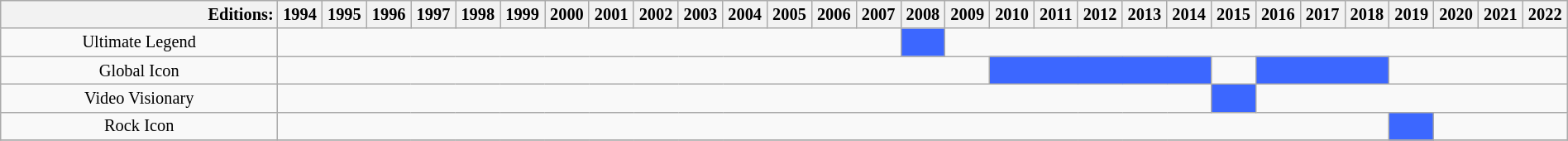<table class="wikitable" width="100%" cellspacing="0" cellpadding="1" style="font-size:85%; text-align:center; margin:0">
<tr style="vertical-align:top; text-align:left">
<th style="text-align:right">Editions:</th>
<th width="1%" style="border-left:1px solid #C7C7C7">1994</th>
<th width="1%" style="border-left:1px solid #C7C7C7">1995</th>
<th width="1%" style="border-left:1px solid #C7C7C7">1996</th>
<th width="1%" style="border-left:1px solid #C7C7C7">1997</th>
<th width="1%" style="border-left:1px solid #C7C7C7">1998</th>
<th width="1%" style="border-left:1px solid #C7C7C7">1999</th>
<th width="1%" style="border-left:1px solid #C7C7C7">2000</th>
<th width="1%" style="border-left:1px solid #C7C7C7">2001</th>
<th width="1%" style="border-left:1px solid #C7C7C7">2002</th>
<th width="1%" style="border-left:1px solid #C7C7C7">2003</th>
<th width="1%" style="border-left:1px solid #C7C7C7">2004</th>
<th width="1%" style="border-left:1px solid #C7C7C7">2005</th>
<th width="1%" style="border-left:1px solid #C7C7C7">2006</th>
<th width="1%" style="border-left:1px solid #C7C7C7">2007</th>
<th width="1%" style="border-left:1px solid #C7C7C7">2008</th>
<th width="1%" style="border-left:1px solid #C7C7C7">2009</th>
<th width="1%" style="border-left:1px solid #C7C7C7">2010</th>
<th width="1%" style="border-left:1px solid #C7C7C7">2011</th>
<th width="1%" style="border-left:1px solid #C7C7C7">2012</th>
<th width="1%" style="border-left:1px solid #C7C7C7">2013</th>
<th width="1%" style="border-left:1px solid #C7C7C7">2014</th>
<th width="1%" style="border-left:1px solid #C7C7C7">2015</th>
<th width="1%" style="border-left:1px solid #C7C7C7">2016</th>
<th width="1%" style="border-left:1px solid #C7C7C7">2017</th>
<th width="1%" style="border-left:1px solid #C7C7C7">2018</th>
<th width="1%" style="border-left:1px solid #C7C7C7">2019</th>
<th width="1%" style="border-left:1px solid #C7C7C7">2020</th>
<th width="1%" style="border-left:1px solid #C7C7C7">2021</th>
<th width="1%" style="border-left:1px solid #C7C7C7">2022</th>
</tr>
<tr>
<td width="15%">Ultimate Legend</td>
<td colspan="14"></td>
<td style="background:#3C67FF"></td>
<td colspan="14"></td>
</tr>
<tr>
<td width="15%">Global Icon</td>
<td colspan="16"></td>
<td colspan="5" style="background:#3C67FF"></td>
<td></td>
<td colspan="3" style="background:#3C67FF"></td>
<td colspan="4"></td>
</tr>
<tr>
<td width="15%">Video Visionary</td>
<td colspan="21"></td>
<td style="background:#3C67FF"></td>
<td colspan="7"></td>
</tr>
<tr>
<td width="15%">Rock Icon</td>
<td colspan="25"></td>
<td style="background:#3C67FF"></td>
<td colspan="3"></td>
</tr>
<tr>
</tr>
</table>
